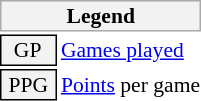<table class="toccolours" style="font-size: 90%; white-space: nowrap;">
<tr>
<th colspan="6" style="background-color: #F2F2F2; border: 1px solid #AAAAAA;">Legend</th>
</tr>
<tr>
<td style="background-color: #F2F2F2; border: 1px solid black;">  GP</td>
<td><a href='#'>Games played</a></td>
</tr>
<tr>
<td style="background-color: #F2F2F2; border: 1px solid black"> PPG </td>
<td><a href='#'>Points</a> per game</td>
</tr>
<tr>
</tr>
</table>
